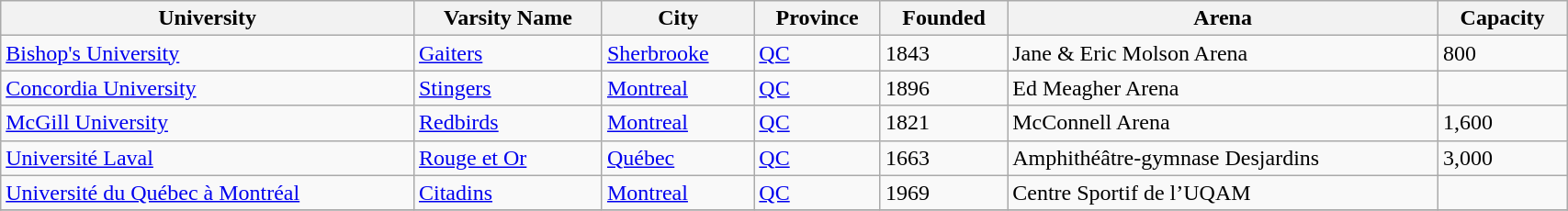<table class="wikitable" width="90%">
<tr>
<th>University</th>
<th>Varsity Name</th>
<th>City</th>
<th>Province</th>
<th>Founded</th>
<th>Arena</th>
<th>Capacity</th>
</tr>
<tr>
<td><a href='#'>Bishop's University</a></td>
<td><a href='#'>Gaiters</a></td>
<td><a href='#'>Sherbrooke</a></td>
<td><a href='#'>QC</a></td>
<td>1843</td>
<td>Jane & Eric Molson Arena</td>
<td>800</td>
</tr>
<tr>
<td><a href='#'>Concordia University</a></td>
<td><a href='#'>Stingers</a></td>
<td><a href='#'>Montreal</a></td>
<td><a href='#'>QC</a></td>
<td>1896</td>
<td>Ed Meagher Arena</td>
<td></td>
</tr>
<tr>
<td><a href='#'>McGill University</a></td>
<td><a href='#'>Redbirds</a></td>
<td><a href='#'>Montreal</a></td>
<td><a href='#'>QC</a></td>
<td>1821</td>
<td>McConnell Arena</td>
<td>1,600</td>
</tr>
<tr>
<td><a href='#'>Université Laval</a></td>
<td><a href='#'>Rouge et Or</a></td>
<td><a href='#'>Québec</a></td>
<td><a href='#'>QC</a></td>
<td>1663</td>
<td>Amphithéâtre-gymnase Desjardins</td>
<td>3,000</td>
</tr>
<tr>
<td><a href='#'>Université du Québec à Montréal</a></td>
<td><a href='#'>Citadins</a></td>
<td><a href='#'>Montreal</a></td>
<td><a href='#'>QC</a></td>
<td>1969</td>
<td>Centre Sportif de l’UQAM</td>
<td></td>
</tr>
<tr>
</tr>
</table>
